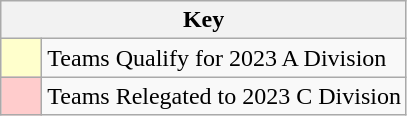<table class="wikitable" style="text-align: center;">
<tr>
<th colspan=2>Key</th>
</tr>
<tr>
<td style="background:#ffffcc; width:20px;"></td>
<td align=left>Teams Qualify for 2023 A Division</td>
</tr>
<tr>
<td style="background:#ffcccc; width:20px;"></td>
<td align=left>Teams Relegated to 2023 C Division</td>
</tr>
</table>
